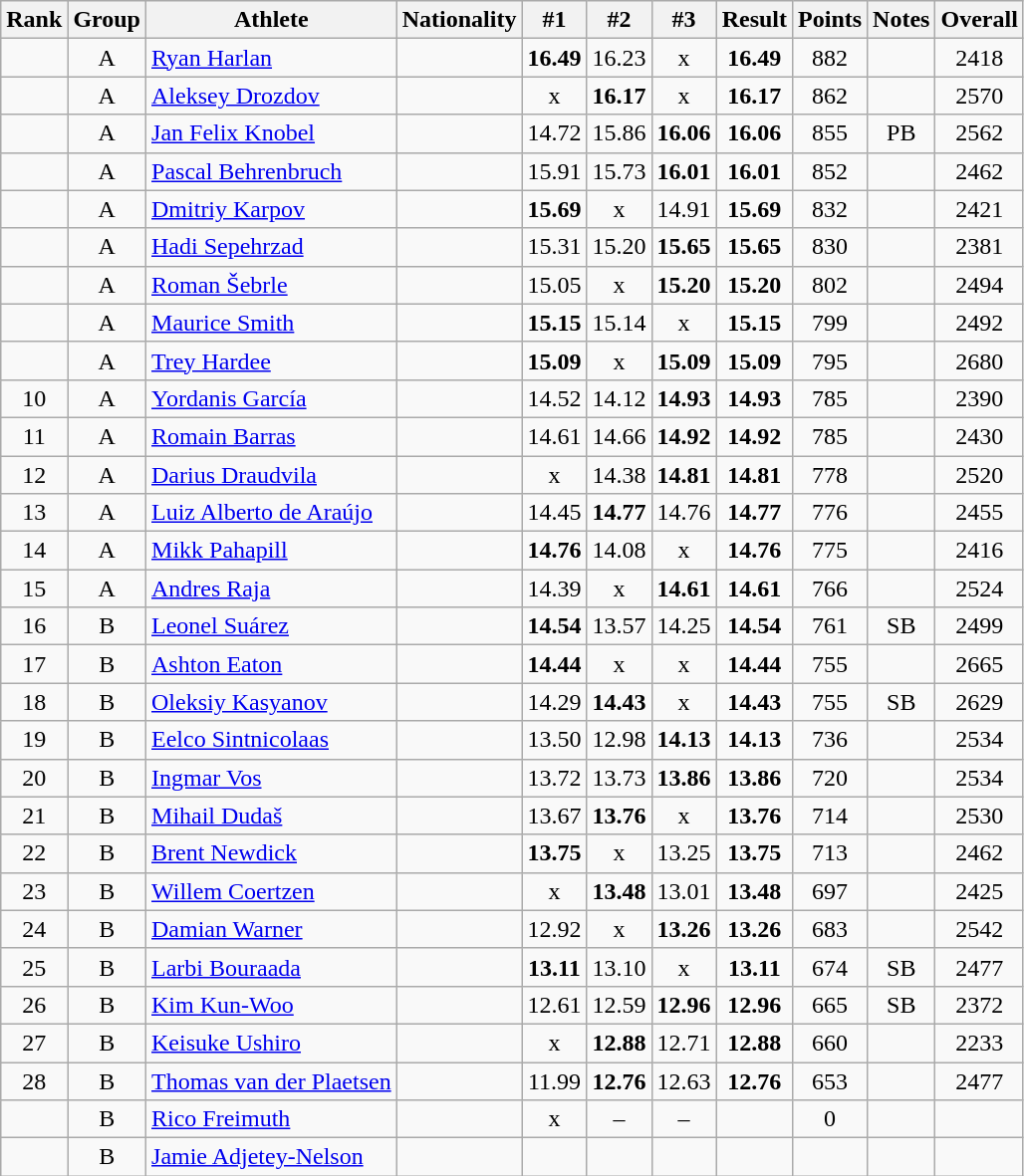<table class="wikitable sortable" style="text-align:center; text-size:90%">
<tr>
<th>Rank</th>
<th>Group</th>
<th>Athlete</th>
<th>Nationality</th>
<th>#1</th>
<th>#2</th>
<th>#3</th>
<th>Result</th>
<th>Points</th>
<th>Notes</th>
<th>Overall</th>
</tr>
<tr>
<td></td>
<td>A</td>
<td align=left><a href='#'>Ryan Harlan</a></td>
<td align=left></td>
<td><strong>16.49</strong></td>
<td>16.23</td>
<td>x</td>
<td><strong>16.49</strong></td>
<td>882</td>
<td></td>
<td>2418</td>
</tr>
<tr>
<td></td>
<td>A</td>
<td align=left><a href='#'>Aleksey Drozdov</a></td>
<td align=left></td>
<td>x</td>
<td><strong>16.17</strong></td>
<td>x</td>
<td><strong>16.17</strong></td>
<td>862</td>
<td></td>
<td>2570</td>
</tr>
<tr>
<td></td>
<td>A</td>
<td align=left><a href='#'>Jan Felix Knobel</a></td>
<td align=left></td>
<td>14.72</td>
<td>15.86</td>
<td><strong>16.06</strong></td>
<td><strong>16.06</strong></td>
<td>855</td>
<td>PB</td>
<td>2562</td>
</tr>
<tr>
<td></td>
<td>A</td>
<td align=left><a href='#'>Pascal Behrenbruch</a></td>
<td align=left></td>
<td>15.91</td>
<td>15.73</td>
<td><strong>16.01</strong></td>
<td><strong>16.01</strong></td>
<td>852</td>
<td></td>
<td>2462</td>
</tr>
<tr>
<td></td>
<td>A</td>
<td align=left><a href='#'>Dmitriy Karpov</a></td>
<td align=left></td>
<td><strong>15.69</strong></td>
<td>x</td>
<td>14.91</td>
<td><strong>15.69</strong></td>
<td>832</td>
<td></td>
<td>2421</td>
</tr>
<tr>
<td></td>
<td>A</td>
<td align=left><a href='#'>Hadi Sepehrzad</a></td>
<td align=left></td>
<td>15.31</td>
<td>15.20</td>
<td><strong>15.65</strong></td>
<td><strong>15.65</strong></td>
<td>830</td>
<td></td>
<td>2381</td>
</tr>
<tr>
<td></td>
<td>A</td>
<td align=left><a href='#'>Roman Šebrle</a></td>
<td align=left></td>
<td>15.05</td>
<td>x</td>
<td><strong>15.20</strong></td>
<td><strong>15.20</strong></td>
<td>802</td>
<td></td>
<td>2494</td>
</tr>
<tr>
<td></td>
<td>A</td>
<td align=left><a href='#'>Maurice Smith</a></td>
<td align=left></td>
<td><strong>15.15</strong></td>
<td>15.14</td>
<td>x</td>
<td><strong>15.15</strong></td>
<td>799</td>
<td></td>
<td>2492</td>
</tr>
<tr>
<td></td>
<td>A</td>
<td align=left><a href='#'>Trey Hardee</a></td>
<td align=left></td>
<td><strong>15.09</strong></td>
<td>x</td>
<td><strong>15.09</strong></td>
<td><strong>15.09</strong></td>
<td>795</td>
<td></td>
<td>2680</td>
</tr>
<tr>
<td>10</td>
<td>A</td>
<td align=left><a href='#'>Yordanis García</a></td>
<td align=left></td>
<td>14.52</td>
<td>14.12</td>
<td><strong>14.93</strong></td>
<td><strong>14.93</strong></td>
<td>785</td>
<td></td>
<td>2390</td>
</tr>
<tr>
<td>11</td>
<td>A</td>
<td align=left><a href='#'>Romain Barras</a></td>
<td align=left></td>
<td>14.61</td>
<td>14.66</td>
<td><strong>14.92</strong></td>
<td><strong>14.92</strong></td>
<td>785</td>
<td></td>
<td>2430</td>
</tr>
<tr>
<td>12</td>
<td>A</td>
<td align=left><a href='#'>Darius Draudvila</a></td>
<td align=left></td>
<td>x</td>
<td>14.38</td>
<td><strong>14.81</strong></td>
<td><strong>14.81</strong></td>
<td>778</td>
<td></td>
<td>2520</td>
</tr>
<tr>
<td>13</td>
<td>A</td>
<td align=left><a href='#'>Luiz Alberto de Araújo</a></td>
<td align=left></td>
<td>14.45</td>
<td><strong>14.77</strong></td>
<td>14.76</td>
<td><strong>14.77</strong></td>
<td>776</td>
<td></td>
<td>2455</td>
</tr>
<tr>
<td>14</td>
<td>A</td>
<td align=left><a href='#'>Mikk Pahapill</a></td>
<td align=left></td>
<td><strong>14.76</strong></td>
<td>14.08</td>
<td>x</td>
<td><strong>14.76</strong></td>
<td>775</td>
<td></td>
<td>2416</td>
</tr>
<tr>
<td>15</td>
<td>A</td>
<td align=left><a href='#'>Andres Raja</a></td>
<td align=left></td>
<td>14.39</td>
<td>x</td>
<td><strong>14.61</strong></td>
<td><strong>14.61</strong></td>
<td>766</td>
<td></td>
<td>2524</td>
</tr>
<tr>
<td>16</td>
<td>B</td>
<td align=left><a href='#'>Leonel Suárez</a></td>
<td align=left></td>
<td><strong>14.54</strong></td>
<td>13.57</td>
<td>14.25</td>
<td><strong>14.54</strong></td>
<td>761</td>
<td>SB</td>
<td>2499</td>
</tr>
<tr>
<td>17</td>
<td>B</td>
<td align=left><a href='#'>Ashton Eaton</a></td>
<td align=left></td>
<td><strong>14.44</strong></td>
<td>x</td>
<td>x</td>
<td><strong>14.44</strong></td>
<td>755</td>
<td></td>
<td>2665</td>
</tr>
<tr>
<td>18</td>
<td>B</td>
<td align=left><a href='#'>Oleksiy Kasyanov</a></td>
<td align=left></td>
<td>14.29</td>
<td><strong>14.43</strong></td>
<td>x</td>
<td><strong>14.43</strong></td>
<td>755</td>
<td>SB</td>
<td>2629</td>
</tr>
<tr>
<td>19</td>
<td>B</td>
<td align=left><a href='#'>Eelco Sintnicolaas</a></td>
<td align=left></td>
<td>13.50</td>
<td>12.98</td>
<td><strong>14.13</strong></td>
<td><strong>14.13</strong></td>
<td>736</td>
<td></td>
<td>2534</td>
</tr>
<tr>
<td>20</td>
<td>B</td>
<td align=left><a href='#'>Ingmar Vos</a></td>
<td align=left></td>
<td>13.72</td>
<td>13.73</td>
<td><strong>13.86</strong></td>
<td><strong>13.86</strong></td>
<td>720</td>
<td></td>
<td>2534</td>
</tr>
<tr>
<td>21</td>
<td>B</td>
<td align=left><a href='#'>Mihail Dudaš</a></td>
<td align=left></td>
<td>13.67</td>
<td><strong>13.76</strong></td>
<td>x</td>
<td><strong>13.76</strong></td>
<td>714</td>
<td></td>
<td>2530</td>
</tr>
<tr>
<td>22</td>
<td>B</td>
<td align=left><a href='#'>Brent Newdick</a></td>
<td align=left></td>
<td><strong>13.75</strong></td>
<td>x</td>
<td>13.25</td>
<td><strong>13.75</strong></td>
<td>713</td>
<td></td>
<td>2462</td>
</tr>
<tr>
<td>23</td>
<td>B</td>
<td align=left><a href='#'>Willem Coertzen</a></td>
<td align=left></td>
<td>x</td>
<td><strong>13.48</strong></td>
<td>13.01</td>
<td><strong>13.48</strong></td>
<td>697</td>
<td></td>
<td>2425</td>
</tr>
<tr>
<td>24</td>
<td>B</td>
<td align=left><a href='#'>Damian Warner</a></td>
<td align=left></td>
<td>12.92</td>
<td>x</td>
<td><strong>13.26</strong></td>
<td><strong>13.26</strong></td>
<td>683</td>
<td></td>
<td>2542</td>
</tr>
<tr>
<td>25</td>
<td>B</td>
<td align=left><a href='#'>Larbi Bouraada</a></td>
<td align=left></td>
<td><strong>13.11</strong></td>
<td>13.10</td>
<td>x</td>
<td><strong>13.11</strong></td>
<td>674</td>
<td>SB</td>
<td>2477</td>
</tr>
<tr>
<td>26</td>
<td>B</td>
<td align=left><a href='#'>Kim Kun-Woo</a></td>
<td align=left></td>
<td>12.61</td>
<td>12.59</td>
<td><strong>12.96</strong></td>
<td><strong>12.96</strong></td>
<td>665</td>
<td>SB</td>
<td>2372</td>
</tr>
<tr>
<td>27</td>
<td>B</td>
<td align=left><a href='#'>Keisuke Ushiro</a></td>
<td align=left></td>
<td>x</td>
<td><strong>12.88</strong></td>
<td>12.71</td>
<td><strong>12.88</strong></td>
<td>660</td>
<td></td>
<td>2233</td>
</tr>
<tr>
<td>28</td>
<td>B</td>
<td align=left><a href='#'>Thomas van der Plaetsen</a></td>
<td align=left></td>
<td>11.99</td>
<td><strong>12.76</strong></td>
<td>12.63</td>
<td><strong>12.76</strong></td>
<td>653</td>
<td></td>
<td>2477</td>
</tr>
<tr>
<td></td>
<td>B</td>
<td align=left><a href='#'>Rico Freimuth</a></td>
<td align=left></td>
<td>x</td>
<td>–</td>
<td>–</td>
<td></td>
<td>0</td>
<td></td>
<td></td>
</tr>
<tr>
<td></td>
<td>B</td>
<td align=left><a href='#'>Jamie Adjetey-Nelson</a></td>
<td align=left></td>
<td></td>
<td></td>
<td></td>
<td></td>
<td></td>
<td></td>
<td></td>
</tr>
</table>
